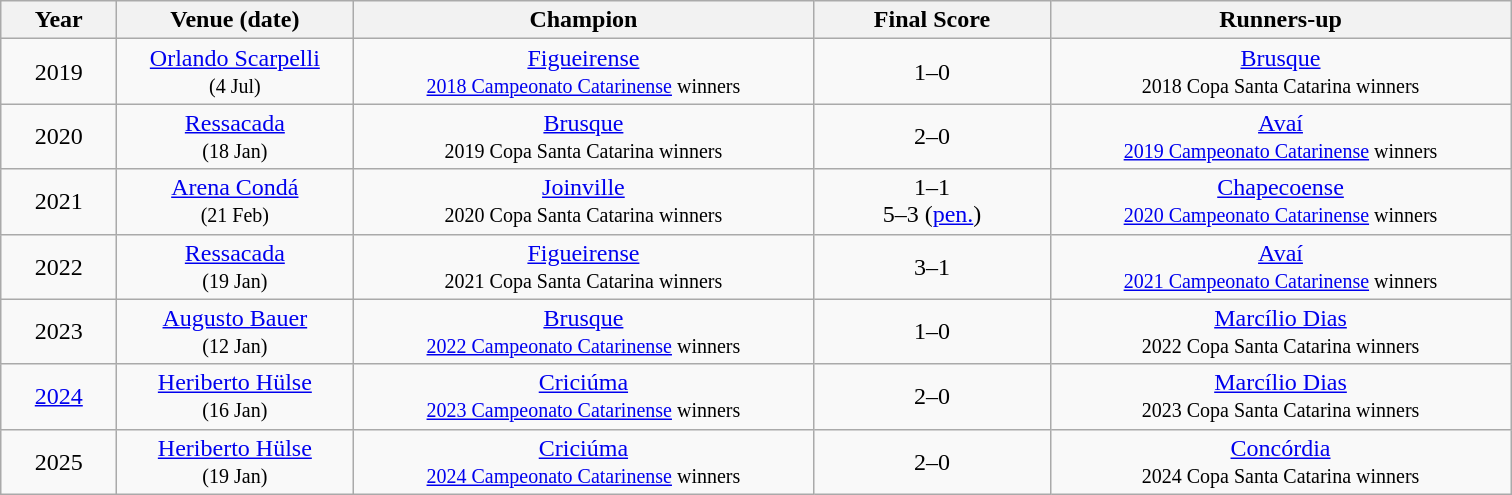<table class="wikitable">
<tr>
<th width=70>Year</th>
<th width=150>Venue (date)</th>
<th width=300>Champion</th>
<th width=150>Final Score</th>
<th width=300>Runners-up</th>
</tr>
<tr>
<td align=center>2019</td>
<td align=center><a href='#'>Orlando Scarpelli</a><br><small>(4 Jul)</small></td>
<td align=center><a href='#'>Figueirense</a><br><small><a href='#'>2018 Campeonato Catarinense</a> winners</small></td>
<td align=center>1–0<br><small></small></td>
<td align=center><a href='#'>Brusque</a><br><small>2018 Copa Santa Catarina winners</small></td>
</tr>
<tr>
<td align=center>2020</td>
<td align=center><a href='#'>Ressacada</a><br><small>(18 Jan)</small></td>
<td align=center><a href='#'>Brusque</a><br><small>2019 Copa Santa Catarina winners</small></td>
<td align=center>2–0<br><small></small></td>
<td align=center><a href='#'>Avaí</a><br><small><a href='#'>2019 Campeonato Catarinense</a> winners</small></td>
</tr>
<tr>
<td align=center>2021</td>
<td align=center><a href='#'>Arena Condá</a><br><small>(21 Feb)</small></td>
<td align=center><a href='#'>Joinville</a><br><small>2020 Copa Santa Catarina winners</small></td>
<td align=center>1–1<br>5–3 (<a href='#'>pen.</a>)<br><small></small></td>
<td align=center><a href='#'>Chapecoense</a><br><small><a href='#'>2020 Campeonato Catarinense</a> winners</small></td>
</tr>
<tr>
<td align=center>2022</td>
<td align=center><a href='#'>Ressacada</a><br><small>(19 Jan)</small></td>
<td align=center><a href='#'>Figueirense</a><br><small>2021 Copa Santa Catarina winners</small></td>
<td align=center>3–1<br><small></small></td>
<td align=center><a href='#'>Avaí</a><br><small><a href='#'>2021 Campeonato Catarinense</a> winners</small></td>
</tr>
<tr>
<td align=center>2023</td>
<td align=center><a href='#'>Augusto Bauer</a><br><small>(12 Jan)</small></td>
<td align=center><a href='#'>Brusque</a><br><small><a href='#'>2022 Campeonato Catarinense</a> winners</small></td>
<td align=center>1–0<br><small></small></td>
<td align=center><a href='#'>Marcílio Dias</a><br><small>2022 Copa Santa Catarina winners</small></td>
</tr>
<tr>
<td align=center><a href='#'>2024</a></td>
<td align=center><a href='#'>Heriberto Hülse</a><br><small>(16 Jan)</small></td>
<td align=center><a href='#'>Criciúma</a><br><small><a href='#'>2023 Campeonato Catarinense</a> winners</small></td>
<td align=center>2–0<br><small></small></td>
<td align=center><a href='#'>Marcílio Dias</a><br><small>2023 Copa Santa Catarina winners</small></td>
</tr>
<tr>
<td align=center>2025</td>
<td align=center><a href='#'>Heriberto Hülse</a><br><small>(19 Jan)</small></td>
<td align=center><a href='#'>Criciúma</a><br><small><a href='#'>2024 Campeonato Catarinense</a> winners</small></td>
<td align=center>2–0<br><small></small></td>
<td align=center><a href='#'>Concórdia</a><br><small>2024 Copa Santa Catarina winners</small></td>
</tr>
</table>
